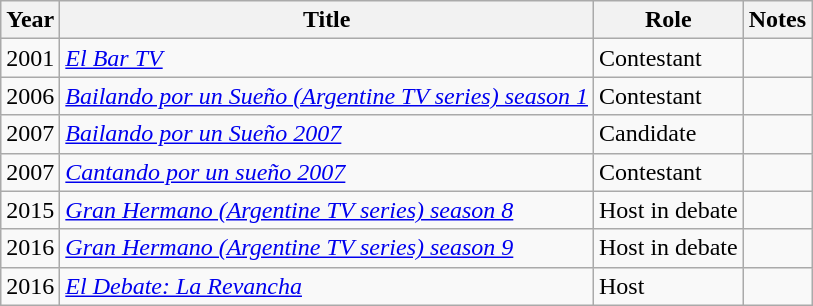<table class="wikitable">
<tr>
<th>Year</th>
<th>Title</th>
<th>Role</th>
<th>Notes</th>
</tr>
<tr>
<td>2001</td>
<td><em><a href='#'>El Bar TV</a></em></td>
<td>Contestant</td>
<td></td>
</tr>
<tr>
<td>2006</td>
<td><em><a href='#'>Bailando por un Sueño (Argentine TV series) season 1</a></em></td>
<td>Contestant</td>
<td></td>
</tr>
<tr>
<td>2007</td>
<td><em><a href='#'>Bailando por un Sueño 2007</a></em></td>
<td>Candidate</td>
<td></td>
</tr>
<tr>
<td>2007</td>
<td><em><a href='#'>Cantando por un sueño 2007</a></em></td>
<td>Contestant</td>
<td></td>
</tr>
<tr>
<td>2015</td>
<td><em><a href='#'>Gran Hermano (Argentine TV series) season 8</a></em></td>
<td>Host in debate</td>
<td></td>
</tr>
<tr>
<td>2016</td>
<td><em><a href='#'>Gran Hermano (Argentine TV series) season 9</a></em></td>
<td>Host in debate</td>
<td></td>
</tr>
<tr>
<td>2016</td>
<td><em><a href='#'>El Debate: La Revancha</a></em></td>
<td>Host</td>
<td></td>
</tr>
</table>
